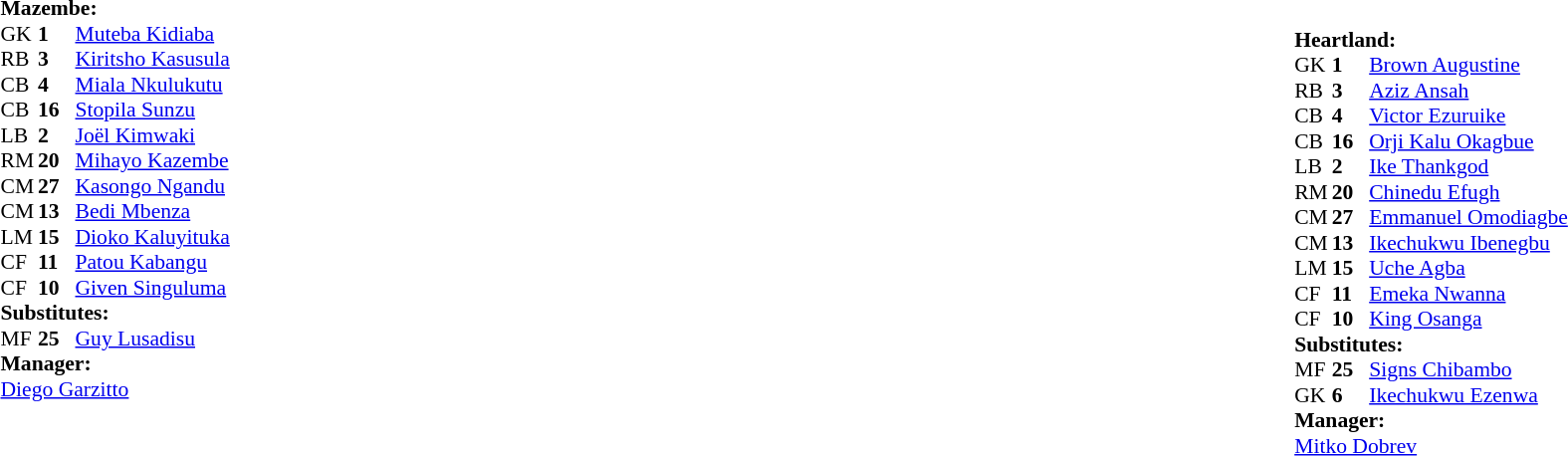<table width="100%">
<tr>
<td valign="top" width="52%"><br><table style="font-size: 90%" cellspacing="0" cellpadding="0">
<tr>
<td colspan="4"><strong>Mazembe:</strong></td>
</tr>
<tr>
<th width=25></th>
<th width=25></th>
</tr>
<tr>
<td>GK</td>
<td><strong>1</strong></td>
<td> <a href='#'>Muteba Kidiaba</a></td>
</tr>
<tr>
<td>RB</td>
<td><strong>3</strong></td>
<td> <a href='#'>Kiritsho Kasusula</a></td>
</tr>
<tr>
<td>CB</td>
<td><strong>4</strong></td>
<td> <a href='#'>Miala Nkulukutu</a></td>
</tr>
<tr>
<td>CB</td>
<td><strong>16</strong></td>
<td> <a href='#'>Stopila Sunzu</a></td>
</tr>
<tr>
<td>LB</td>
<td><strong>2</strong></td>
<td> <a href='#'>Joël Kimwaki</a></td>
</tr>
<tr>
<td>RM</td>
<td><strong>20</strong></td>
<td> <a href='#'>Mihayo Kazembe</a></td>
</tr>
<tr>
<td>CM</td>
<td><strong>27</strong></td>
<td> <a href='#'>Kasongo Ngandu</a></td>
</tr>
<tr>
<td>CM</td>
<td><strong>13</strong></td>
<td> <a href='#'>Bedi Mbenza</a></td>
</tr>
<tr>
<td>LM</td>
<td><strong>15</strong></td>
<td> <a href='#'>Dioko Kaluyituka</a></td>
</tr>
<tr>
<td>CF</td>
<td><strong>11</strong></td>
<td> <a href='#'>Patou Kabangu</a></td>
</tr>
<tr>
<td>CF</td>
<td><strong>10</strong></td>
<td> <a href='#'>Given Singuluma</a></td>
<td></td>
<td></td>
</tr>
<tr>
<td colspan=3><strong>Substitutes:</strong></td>
</tr>
<tr>
<td>MF</td>
<td><strong>25</strong></td>
<td> <a href='#'>Guy Lusadisu</a></td>
<td></td>
<td></td>
</tr>
<tr>
<td colspan=3><strong>Manager:</strong></td>
</tr>
<tr>
<td colspan=4> <a href='#'>Diego Garzitto</a></td>
</tr>
</table>
</td>
<td valign="top" align="center"></td>
<td valign="top" width="50%"><br><table width="100%">
<tr>
<td valign="top" width="52%"><br><table style="font-size: 90%" cellspacing="0" cellpadding="0" align=center>
<tr>
<td colspan="4"><strong>Heartland:</strong></td>
</tr>
<tr>
<th width=25></th>
<th width=25></th>
</tr>
<tr>
<td>GK</td>
<td><strong>1</strong></td>
<td> <a href='#'>Brown Augustine</a></td>
<td></td>
<td></td>
</tr>
<tr>
<td>RB</td>
<td><strong>3</strong></td>
<td> <a href='#'>Aziz Ansah</a></td>
</tr>
<tr>
<td>CB</td>
<td><strong>4</strong></td>
<td> <a href='#'>Victor Ezuruike</a></td>
</tr>
<tr>
<td>CB</td>
<td><strong>16</strong></td>
<td> <a href='#'>Orji Kalu Okagbue</a></td>
</tr>
<tr>
<td>LB</td>
<td><strong>2</strong></td>
<td> <a href='#'>Ike Thankgod</a></td>
</tr>
<tr>
<td>RM</td>
<td><strong>20</strong></td>
<td> <a href='#'>Chinedu Efugh</a></td>
</tr>
<tr>
<td>CM</td>
<td><strong>27</strong></td>
<td> <a href='#'>Emmanuel Omodiagbe</a></td>
</tr>
<tr>
<td>CM</td>
<td><strong>13</strong></td>
<td> <a href='#'>Ikechukwu Ibenegbu</a></td>
</tr>
<tr>
<td>LM</td>
<td><strong>15</strong></td>
<td> <a href='#'>Uche Agba</a></td>
</tr>
<tr>
<td>CF</td>
<td><strong>11</strong></td>
<td> <a href='#'>Emeka Nwanna</a></td>
</tr>
<tr>
<td>CF</td>
<td><strong>10</strong></td>
<td> <a href='#'>King Osanga</a></td>
<td></td>
<td></td>
</tr>
<tr>
<td colspan=3><strong>Substitutes:</strong></td>
</tr>
<tr>
<td>MF</td>
<td><strong>25</strong></td>
<td> <a href='#'>Signs Chibambo</a></td>
<td></td>
<td></td>
</tr>
<tr>
<td>GK</td>
<td><strong>6</strong></td>
<td> <a href='#'>Ikechukwu Ezenwa</a></td>
<td></td>
<td></td>
</tr>
<tr>
<td colspan=3><strong>Manager:</strong></td>
</tr>
<tr>
<td colspan=4> <a href='#'>Mitko Dobrev</a></td>
</tr>
</table>
</td>
</tr>
</table>
</td>
</tr>
</table>
